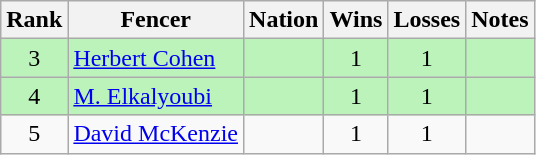<table class="wikitable sortable" style="text-align:center">
<tr>
<th>Rank</th>
<th>Fencer</th>
<th>Nation</th>
<th>Wins</th>
<th>Losses</th>
<th>Notes</th>
</tr>
<tr bgcolor=bbf3bb>
<td>3</td>
<td align=left><a href='#'>Herbert Cohen</a></td>
<td align=left></td>
<td>1</td>
<td>1</td>
<td></td>
</tr>
<tr bgcolor=bbf3bb>
<td>4</td>
<td align=left><a href='#'>M. Elkalyoubi</a></td>
<td align=left></td>
<td>1</td>
<td>1</td>
<td></td>
</tr>
<tr>
<td>5</td>
<td align=left><a href='#'>David McKenzie</a></td>
<td align=left></td>
<td>1</td>
<td>1</td>
<td></td>
</tr>
</table>
